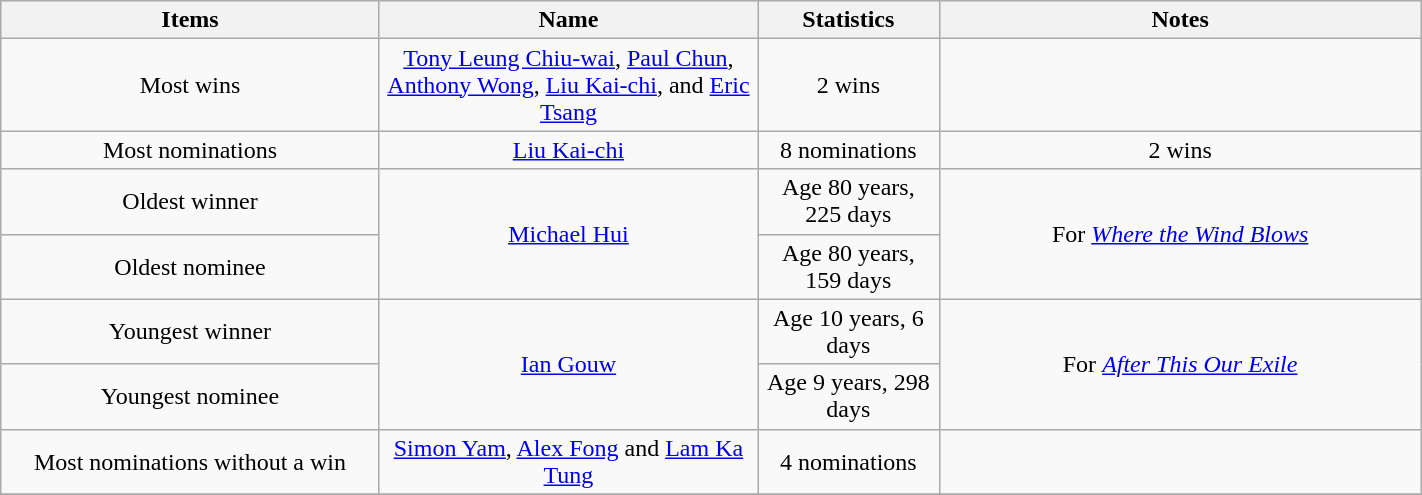<table class="wikitable" style="text-align: center; width:75%">
<tr>
<th width=175><strong>Items</strong></th>
<th width=175><strong>Name</strong></th>
<th width=80><strong>Statistics</strong></th>
<th width=225><strong>Notes</strong></th>
</tr>
<tr>
<td>Most wins</td>
<td><a href='#'>Tony Leung Chiu-wai</a>, <a href='#'>Paul Chun</a>, <a href='#'>Anthony Wong</a>, <a href='#'>Liu Kai-chi</a>, and <a href='#'>Eric Tsang</a></td>
<td>2 wins</td>
<td></td>
</tr>
<tr>
<td>Most nominations</td>
<td><a href='#'>Liu Kai-chi</a></td>
<td>8 nominations</td>
<td>2 wins</td>
</tr>
<tr>
<td>Oldest winner</td>
<td rowspan="2"><a href='#'>Michael Hui</a></td>
<td>Age 80 years, 225 days</td>
<td rowspan="2">For <em><a href='#'>Where the Wind Blows</a></em></td>
</tr>
<tr>
<td>Oldest nominee</td>
<td>Age 80 years, 159 days</td>
</tr>
<tr>
<td>Youngest winner</td>
<td rowspan="2"><a href='#'>Ian Gouw</a></td>
<td>Age 10 years, 6 days</td>
<td rowspan="2">For <em><a href='#'>After This Our Exile</a></em></td>
</tr>
<tr>
<td>Youngest nominee</td>
<td>Age 9 years, 298 days</td>
</tr>
<tr>
<td>Most nominations without a win</td>
<td><a href='#'>Simon Yam</a>, <a href='#'>Alex Fong</a> and <a href='#'>Lam Ka Tung</a></td>
<td>4 nominations</td>
<td></td>
</tr>
<tr>
</tr>
</table>
